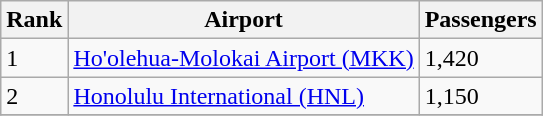<table class="wikitable">
<tr>
<th>Rank</th>
<th>Airport</th>
<th>Passengers</th>
</tr>
<tr>
<td>1</td>
<td><a href='#'>Ho'olehua-Molokai Airport (MKK)</a></td>
<td>1,420</td>
</tr>
<tr>
<td>2</td>
<td><a href='#'>Honolulu International (HNL)</a></td>
<td>1,150</td>
</tr>
<tr>
</tr>
</table>
